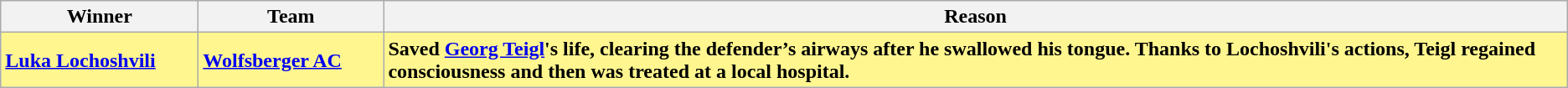<table class="wikitable">
<tr>
<th width="150">Winner</th>
<th width="140">Team</th>
<th>Reason</th>
</tr>
<tr style="background-color: #FFF68F; font-weight: bold;">
<td> <a href='#'>Luka Lochoshvili</a></td>
<td> <a href='#'>Wolfsberger AC</a></td>
<td>Saved <a href='#'>Georg Teigl</a>'s life, clearing the defender’s airways after he swallowed his tongue. Thanks to Lochoshvili's actions, Teigl regained consciousness and then was treated at a local hospital.</td>
</tr>
</table>
